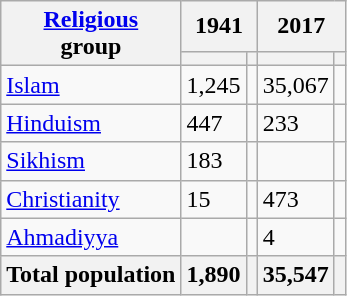<table class="wikitable sortable">
<tr>
<th rowspan="2"><a href='#'>Religious</a><br>group</th>
<th colspan="2">1941</th>
<th colspan="2">2017</th>
</tr>
<tr>
<th><a href='#'></a></th>
<th></th>
<th></th>
<th></th>
</tr>
<tr>
<td><a href='#'>Islam</a> </td>
<td>1,245</td>
<td></td>
<td>35,067</td>
<td></td>
</tr>
<tr>
<td><a href='#'>Hinduism</a> </td>
<td>447</td>
<td></td>
<td>233</td>
<td></td>
</tr>
<tr>
<td><a href='#'>Sikhism</a> </td>
<td>183</td>
<td></td>
<td></td>
<td></td>
</tr>
<tr>
<td><a href='#'>Christianity</a> </td>
<td>15</td>
<td></td>
<td>473</td>
<td></td>
</tr>
<tr>
<td><a href='#'>Ahmadiyya</a> </td>
<td></td>
<td></td>
<td>4</td>
<td></td>
</tr>
<tr>
<th>Total population</th>
<th>1,890</th>
<th></th>
<th>35,547</th>
<th></th>
</tr>
</table>
